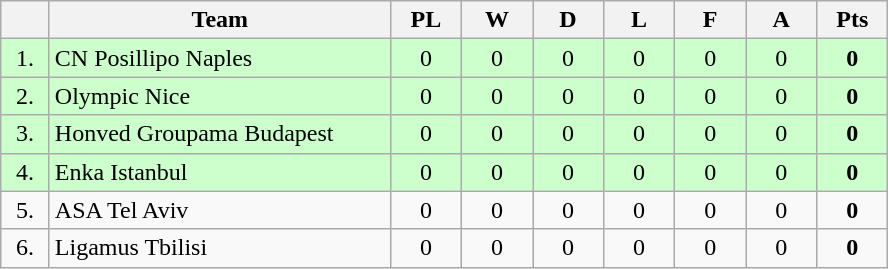<table class="wikitable" border="1" style="text-align:center">
<tr>
<th width=25></th>
<th width=220>Team</th>
<th width=40>PL</th>
<th width=40>W</th>
<th width=40>D</th>
<th width=40>L</th>
<th width=40>F</th>
<th width=40>A</th>
<th width=40>Pts</th>
</tr>
<tr style="background:#cfc;">
<td>1.</td>
<td align=left> CN Posillipo Naples</td>
<td>0</td>
<td>0</td>
<td>0</td>
<td>0</td>
<td>0</td>
<td>0</td>
<td><strong>0</strong></td>
</tr>
<tr style="background:#cfc;">
<td>2.</td>
<td align=left> Olympic Nice</td>
<td>0</td>
<td>0</td>
<td>0</td>
<td>0</td>
<td>0</td>
<td>0</td>
<td><strong>0</strong></td>
</tr>
<tr style="background:#cfc;">
<td>3.</td>
<td align=left> Honved Groupama Budapest</td>
<td>0</td>
<td>0</td>
<td>0</td>
<td>0</td>
<td>0</td>
<td>0</td>
<td><strong>0</strong></td>
</tr>
<tr style="background:#cfc;">
<td>4.</td>
<td align=left> Enka Istanbul</td>
<td>0</td>
<td>0</td>
<td>0</td>
<td>0</td>
<td>0</td>
<td>0</td>
<td><strong>0</strong></td>
</tr>
<tr>
<td>5.</td>
<td align=left> ASA Tel Aviv</td>
<td>0</td>
<td>0</td>
<td>0</td>
<td>0</td>
<td>0</td>
<td>0</td>
<td><strong>0</strong></td>
</tr>
<tr>
<td>6.</td>
<td align=left> Ligamus Tbilisi</td>
<td>0</td>
<td>0</td>
<td>0</td>
<td>0</td>
<td>0</td>
<td>0</td>
<td><strong>0</strong></td>
</tr>
</table>
